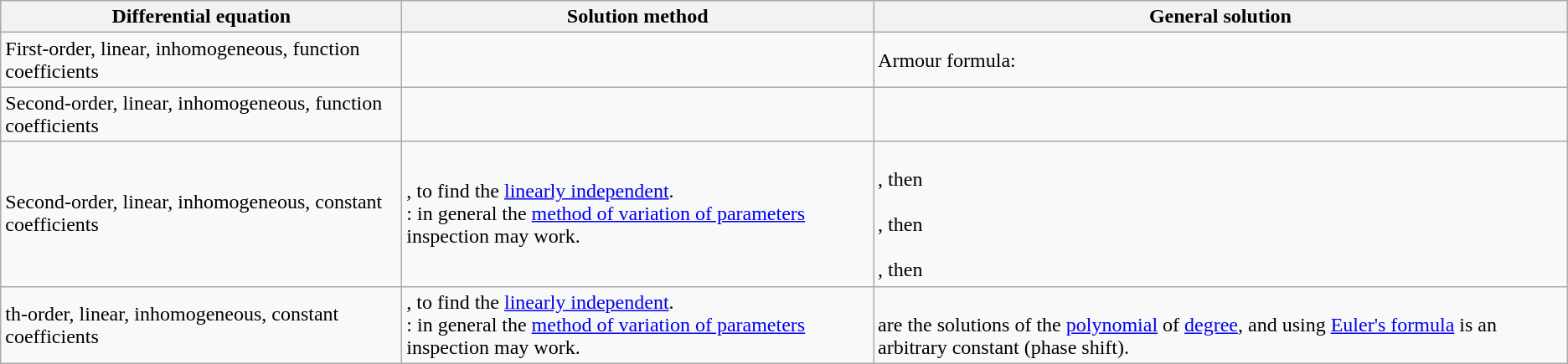<table class="wikitable">
<tr>
<th scope="col">Differential equation</th>
<th scope="col">Solution method</th>
<th scope="col">General solution</th>
</tr>
<tr>
<td>First-order, linear, inhomogeneous, function coefficients<br></td>
<td></td>
<td>Armour formula:<br></td>
</tr>
<tr>
<td>Second-order, linear, inhomogeneous, function coefficients<br></td>
<td></td>
<td></td>
</tr>
<tr>
<td>Second-order, linear, inhomogeneous, constant coefficients<br></td>
<td>, to find the <a href='#'>linearly independent</a>.<br>: in general the <a href='#'>method of variation of parameters</a> inspection may work.</td>
<td><br>, then<br><br>, then<br><br>, then<br></td>
</tr>
<tr>
<td>th-order, linear, inhomogeneous, constant coefficients<br></td>
<td>, to find the <a href='#'>linearly independent</a>.<br>: in general the <a href='#'>method of variation of parameters</a> inspection may work.</td>
<td><br> are the solutions of the <a href='#'>polynomial</a> of <a href='#'>degree</a>, and using <a href='#'>Euler's formula</a> is an arbitrary constant (phase shift).</td>
</tr>
</table>
